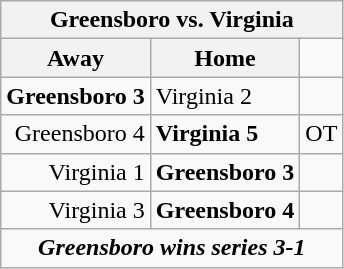<table class="wikitable">
<tr>
<th bgcolor="#DDDDDD" colspan="4">Greensboro vs. Virginia</th>
</tr>
<tr>
<th>Away</th>
<th>Home</th>
</tr>
<tr>
<td align="right"><strong>Greensboro 3</strong></td>
<td>Virginia 2</td>
<td></td>
</tr>
<tr>
<td align="right">Greensboro 4</td>
<td><strong>Virginia 5</strong></td>
<td>OT</td>
</tr>
<tr>
<td align="right">Virginia 1</td>
<td><strong>Greensboro 3</strong></td>
<td></td>
</tr>
<tr>
<td align="right">Virginia 3</td>
<td><strong>Greensboro 4</strong></td>
<td></td>
</tr>
<tr align="center">
<td colspan="4"><strong><em>Greensboro wins series 3-1</em></strong></td>
</tr>
</table>
